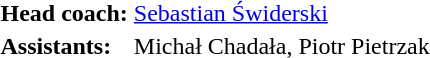<table>
<tr>
<td><strong>Head coach:</strong></td>
<td> <a href='#'>Sebastian Świderski</a></td>
</tr>
<tr>
<td><strong>Assistants:</strong></td>
<td> Michał Chadała,  Piotr Pietrzak</td>
</tr>
<tr>
</tr>
</table>
